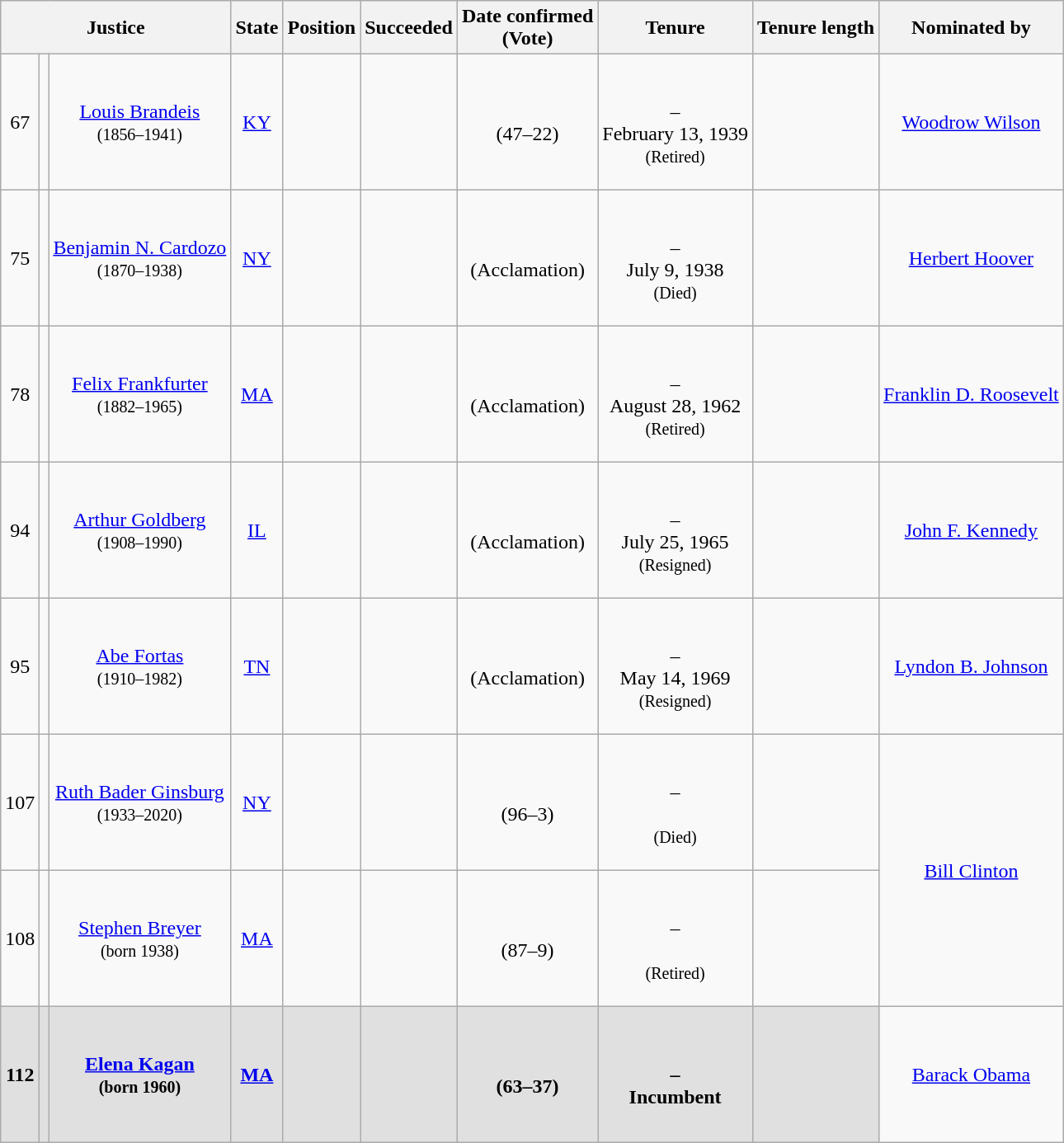<table class="wikitable sortable" style="text-align: center;">
<tr>
<th colspan="3">Justice</th>
<th>State</th>
<th>Position</th>
<th>Succeeded</th>
<th>Date confirmed<br>(Vote)</th>
<th>Tenure</th>
<th>Tenure length</th>
<th>Nominated by</th>
</tr>
<tr style="height: 110px;">
<td data-sort-value="Brandeis, Louis">67</td>
<td></td>
<td><a href='#'>Louis Brandeis</a><br><small>(1856–1941)</small></td>
<td><a href='#'>KY</a></td>
<td></td>
<td></td>
<td><br>(47–22)</td>
<td><br>–<br>February 13, 1939<br><small>(Retired)</small></td>
<td></td>
<td data-sort-value="Wilson, Woodrow"><a href='#'>Woodrow Wilson</a></td>
</tr>
<tr style="height: 110px;">
<td data-sort-value="Cardozo, Benjamin N">75</td>
<td></td>
<td><a href='#'>Benjamin N. Cardozo</a><br><small>(1870–1938)</small></td>
<td><a href='#'>NY</a></td>
<td></td>
<td></td>
<td><br>(Acclamation)</td>
<td><br>–<br>July 9, 1938<br><small>(Died)</small></td>
<td></td>
<td data-sort-value="Hoover, Herbert"><a href='#'>Herbert Hoover</a></td>
</tr>
<tr style="height: 110px;">
<td data-sort-value="Frankfurter, Felix">78</td>
<td></td>
<td><a href='#'>Felix Frankfurter</a><br><small>(1882–1965)</small></td>
<td><a href='#'>MA</a></td>
<td></td>
<td></td>
<td><br>(Acclamation)</td>
<td><br>–<br>August 28, 1962<br><small>(Retired)</small></td>
<td></td>
<td data-sort-value="Roosevelt, Franklin D."><a href='#'>Franklin D. Roosevelt</a></td>
</tr>
<tr style="height: 110px;">
<td data-sort-value="Goldberg, Arthur">94</td>
<td></td>
<td><a href='#'>Arthur Goldberg</a><br><small>(1908–1990)</small></td>
<td><a href='#'>IL</a></td>
<td></td>
<td></td>
<td><br>(Acclamation)</td>
<td><br>–<br>July 25, 1965<br><small>(Resigned)</small></td>
<td></td>
<td data-sort-value="Kennedy, John F."><a href='#'>John F. Kennedy</a></td>
</tr>
<tr style="height: 110px;">
<td data-sort-value="Fortas, Abe">95</td>
<td></td>
<td><a href='#'>Abe Fortas</a><br><small>(1910–1982)</small></td>
<td><a href='#'>TN</a></td>
<td></td>
<td></td>
<td><br>(Acclamation)</td>
<td><br>–<br>May 14, 1969<br><small>(Resigned)</small></td>
<td></td>
<td data-sort-value="Johnson, Lyndon B."><a href='#'>Lyndon B. Johnson</a></td>
</tr>
<tr style="height: 110px;">
<td data-sort-value="Ginsberg, Ruth B">107</td>
<td></td>
<td><a href='#'>Ruth Bader Ginsburg</a><br><small>(1933–2020)</small></td>
<td><a href='#'>NY</a></td>
<td></td>
<td></td>
<td><br>(96–3)</td>
<td><br>–<br><br><small>(Died)</small></td>
<td></td>
<td style="background:#f9f9f9;" rowspan=2 data-sort-value="Clinton, Bill"><a href='#'>Bill Clinton</a></td>
</tr>
<tr style="height: 110px;">
<td data-sort-value="Brehyer, Stephen">108</td>
<td></td>
<td><a href='#'>Stephen Breyer</a><br><small>(born 1938)</small></td>
<td><a href='#'>MA</a></td>
<td></td>
<td></td>
<td><br>(87–9)</td>
<td><br> –<br><br><small>(Retired)</small></td>
<td></td>
</tr>
<tr style="height:110px; background:#e0e0e0;">
<td data-sort-value="Kagan, Elena"><strong>112</strong></td>
<td></td>
<td><strong><a href='#'>Elena Kagan</a><br><small>(born 1960)</small></strong></td>
<td><strong><a href='#'>MA</a></strong></td>
<td><strong></strong></td>
<td><strong></strong></td>
<td><strong><br>(63–37)</strong></td>
<td><strong><br>–<br>Incumbent</strong></td>
<td><strong></strong></td>
<td style="background:#f9f9f9;" data-sort-value="Obama, Barack"><a href='#'>Barack Obama</a></td>
</tr>
</table>
